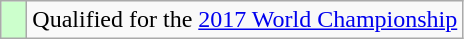<table class="wikitable" style="text-align:left;">
<tr>
<td width=10px bgcolor=#ccffcc></td>
<td>Qualified for the <a href='#'>2017 World Championship</a></td>
</tr>
</table>
